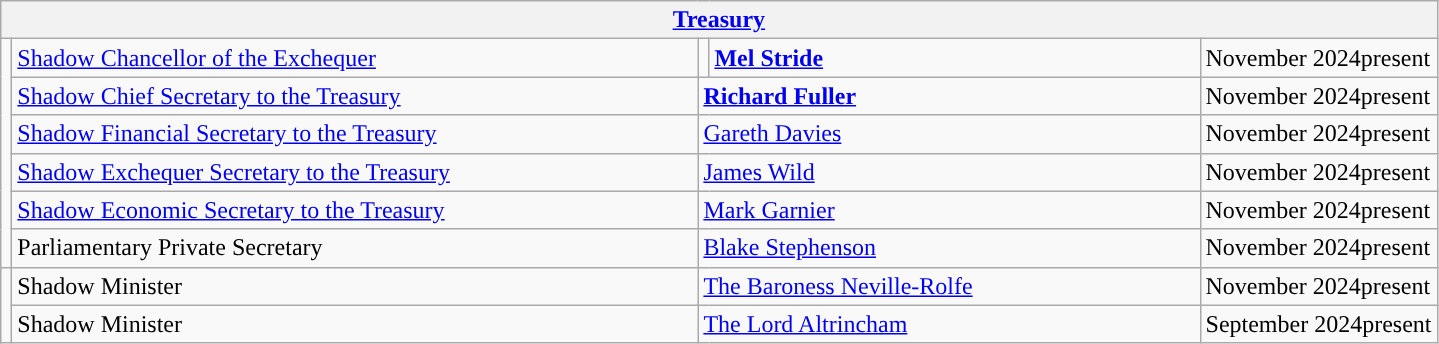<table class="wikitable">
<tr>
<th colspan="5"><a href='#'>Treasury</a></th>
</tr>
<tr>
<td rowspan="6" style="background: "></td>
<td style="width: 450px;"><a href='#'>Shadow Chancellor of the Exchequer</a></td>
<td style="background: "></td>
<td style="width: 320px;"><strong><a href='#'>Mel Stride</a></strong></td>
<td>November 2024present</td>
</tr>
<tr>
<td><a href='#'>Shadow Chief Secretary to the Treasury</a></td>
<td colspan="2"><a href='#'><strong>Richard Fuller</strong></a></td>
<td>November 2024present</td>
</tr>
<tr>
<td><a href='#'>Shadow Financial Secretary to the Treasury</a></td>
<td colspan="2"><a href='#'>Gareth Davies</a></td>
<td>November 2024present</td>
</tr>
<tr>
<td><a href='#'>Shadow Exchequer Secretary to the Treasury</a></td>
<td colspan="2"><a href='#'>James Wild</a></td>
<td>November 2024present</td>
</tr>
<tr>
<td><a href='#'>Shadow Economic Secretary to the Treasury</a></td>
<td colspan="2"><a href='#'>Mark Garnier</a></td>
<td>November 2024present</td>
</tr>
<tr>
<td>Parliamentary Private Secretary</td>
<td colspan="2"><a href='#'>Blake Stephenson</a></td>
<td>November 2024present</td>
</tr>
<tr>
<td rowspan=2 style="background: "></td>
<td>Shadow Minister</td>
<td colspan="2"><a href='#'>The Baroness Neville-Rolfe</a></td>
<td>November 2024present</td>
</tr>
<tr>
<td>Shadow Minister</td>
<td colspan="2"><a href='#'>The Lord Altrincham</a></td>
<td>September 2024present</td>
</tr>
</table>
